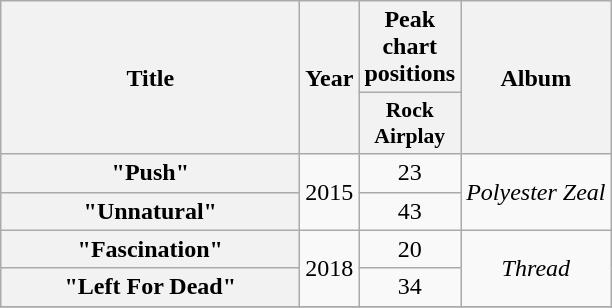<table class="wikitable plainrowheaders" style="text-align:center;">
<tr>
<th scope="col" rowspan="2" style="width:12em;">Title</th>
<th scope="col" rowspan="2">Year</th>
<th scope="col" colspan="1">Peak chart positions</th>
<th scope="col" rowspan="2">Album</th>
</tr>
<tr>
<th scope="col" style="width:3em;font-size:90%;">Rock Airplay<br></th>
</tr>
<tr>
<th scope="row">"Push"</th>
<td rowspan="2">2015</td>
<td>23</td>
<td rowspan="2"><em>Polyester Zeal</em></td>
</tr>
<tr>
<th scope="row">"Unnatural"</th>
<td>43</td>
</tr>
<tr>
<th scope="row">"Fascination"</th>
<td rowspan="2">2018</td>
<td>20</td>
<td rowspan="2"><em>Thread</em></td>
</tr>
<tr>
<th scope="row">"Left For Dead"</th>
<td>34</td>
</tr>
<tr>
</tr>
</table>
